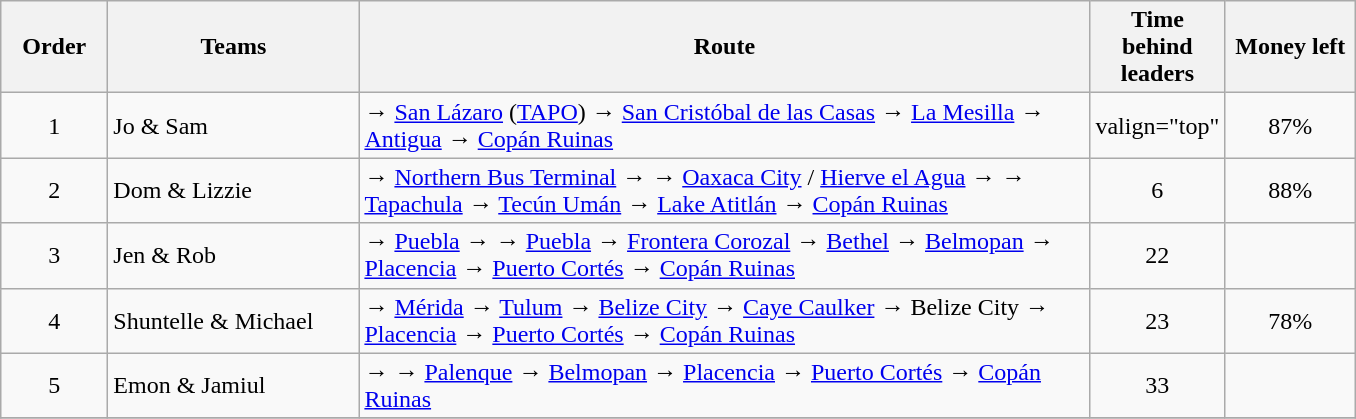<table class="wikitable sortable" style="text-align:center">
<tr>
<th style="width:4em">Order</th>
<th style="width:10em">Teams</th>
<th style="width:30em">Route</th>
<th style="width:5em">Time behind leaders</th>
<th style="width:5em">Money left</th>
</tr>
<tr>
<td>1</td>
<td style="text-align:left">Jo & Sam</td>
<td style="text-align:left"> → <a href='#'>San Lázaro</a> (<a href='#'>TAPO</a>)  → <a href='#'>San Cristóbal de las Casas</a>  → <a href='#'>La Mesilla</a> → <a href='#'>Antigua</a>   → <a href='#'>Copán Ruinas</a></td>
<td>valign="top" </td>
<td>87%</td>
</tr>
<tr>
<td>2</td>
<td style="text-align:left">Dom & Lizzie</td>
<td style="text-align:left"> → <a href='#'>Northern Bus Terminal</a> →  → <a href='#'>Oaxaca City</a> / <a href='#'>Hierve el Agua</a>  →   → <a href='#'>Tapachula</a> → <a href='#'>Tecún Umán</a>  → <a href='#'>Lake Atitlán</a>  → <a href='#'>Copán Ruinas</a></td>
<td>6</td>
<td>88%</td>
</tr>
<tr>
<td>3</td>
<td style="text-align:left">Jen & Rob</td>
<td style="text-align:left"> → <a href='#'>Puebla</a> →  → <a href='#'>Puebla</a>  → <a href='#'>Frontera Corozal</a>   → <a href='#'>Bethel</a> → <a href='#'>Belmopan</a>  → <a href='#'>Placencia</a>  → <a href='#'>Puerto Cortés</a>  → <a href='#'>Copán Ruinas</a></td>
<td>22</td>
<td></td>
</tr>
<tr>
<td>4</td>
<td style="text-align:left">Shuntelle & Michael</td>
<td style="text-align:left"> → <a href='#'>Mérida</a>  → <a href='#'>Tulum</a>  → <a href='#'>Belize City</a>  → <a href='#'>Caye Caulker</a>   → Belize City   → <a href='#'>Placencia</a>  → <a href='#'>Puerto Cortés</a>  → <a href='#'>Copán Ruinas</a></td>
<td>23</td>
<td>78%</td>
</tr>
<tr>
<td>5</td>
<td style="text-align:left">Emon & Jamiul</td>
<td style="text-align:left"> →  → <a href='#'>Palenque</a>  → <a href='#'>Belmopan</a>  → <a href='#'>Placencia</a>  → <a href='#'>Puerto Cortés</a> →  <a href='#'>Copán Ruinas</a></td>
<td>33</td>
<td></td>
</tr>
<tr>
</tr>
</table>
